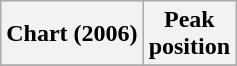<table class="wikitable sortable plainrowheaders" style="text-align:center">
<tr>
<th scope="col">Chart (2006)</th>
<th scope="col">Peak<br>position</th>
</tr>
<tr>
</tr>
</table>
